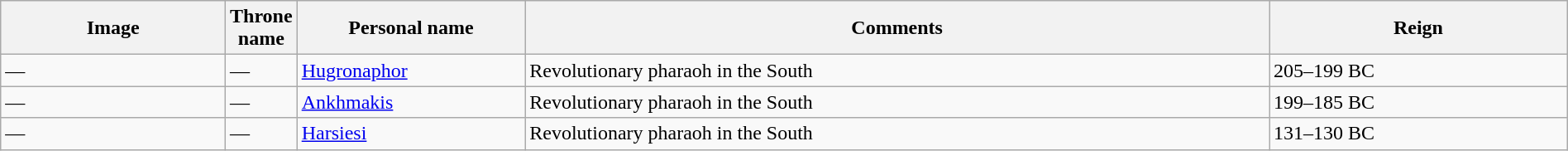<table class="wikitable" width="100%">
<tr>
<th width="15%">Image</th>
<th>Throne name</th>
<th width="15%">Personal name</th>
<th width="50%">Comments</th>
<th width="20%">Reign</th>
</tr>
<tr>
<td>—</td>
<td>—</td>
<td><a href='#'>Hugronaphor</a></td>
<td>Revolutionary pharaoh in the South</td>
<td>205–199 BC</td>
</tr>
<tr>
<td>—</td>
<td>—</td>
<td><a href='#'>Ankhmakis</a></td>
<td>Revolutionary pharaoh in the South</td>
<td>199–185 BC</td>
</tr>
<tr>
<td>—</td>
<td>—</td>
<td><a href='#'>Harsiesi</a></td>
<td>Revolutionary pharaoh in the South</td>
<td>131–130 BC</td>
</tr>
</table>
